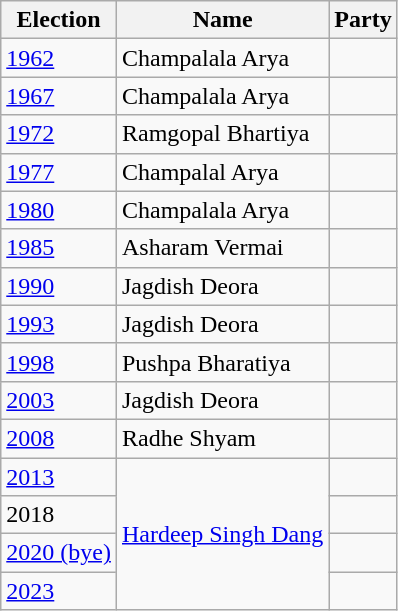<table class="wikitable sortable">
<tr>
<th>Election</th>
<th>Name</th>
<th colspan=2>Party</th>
</tr>
<tr>
<td><a href='#'>1962</a></td>
<td>Champalala Arya</td>
<td></td>
</tr>
<tr>
<td><a href='#'>1967</a></td>
<td>Champalala Arya</td>
</tr>
<tr>
<td><a href='#'>1972</a></td>
<td>Ramgopal Bhartiya</td>
<td></td>
</tr>
<tr>
<td><a href='#'>1977</a></td>
<td>Champalal Arya</td>
<td></td>
</tr>
<tr>
<td><a href='#'>1980</a></td>
<td>Champalala Arya</td>
<td></td>
</tr>
<tr>
<td><a href='#'>1985</a></td>
<td>Asharam Vermai</td>
<td></td>
</tr>
<tr>
<td><a href='#'>1990</a></td>
<td>Jagdish Deora</td>
<td></td>
</tr>
<tr>
<td><a href='#'>1993</a></td>
<td>Jagdish Deora</td>
</tr>
<tr>
<td><a href='#'>1998</a></td>
<td>Pushpa Bharatiya</td>
<td></td>
</tr>
<tr>
<td><a href='#'>2003</a></td>
<td>Jagdish Deora</td>
<td></td>
</tr>
<tr>
<td><a href='#'>2008</a></td>
<td>Radhe Shyam</td>
</tr>
<tr>
<td><a href='#'>2013</a></td>
<td Rowspan=4><a href='#'>Hardeep Singh Dang</a></td>
<td></td>
</tr>
<tr>
<td>2018</td>
</tr>
<tr>
<td><a href='#'>2020 (bye)</a></td>
<td></td>
</tr>
<tr>
<td><a href='#'>2023</a></td>
</tr>
</table>
